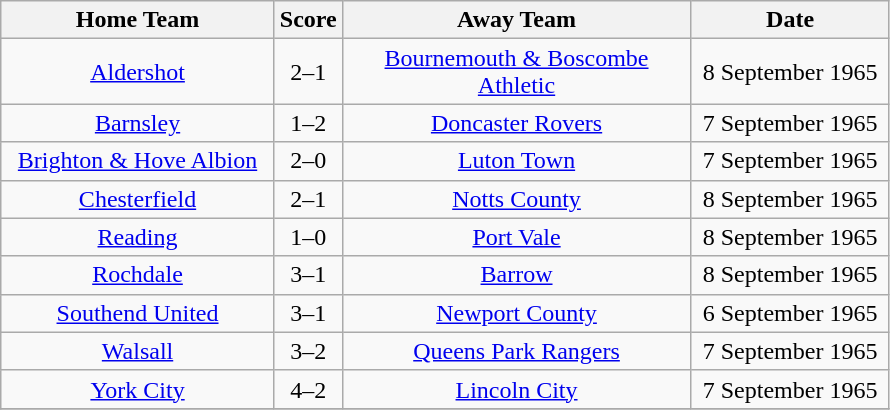<table class="wikitable" style="text-align:center;">
<tr>
<th width=175>Home Team</th>
<th width=20>Score</th>
<th width=225>Away Team</th>
<th width=125>Date</th>
</tr>
<tr>
<td><a href='#'>Aldershot</a></td>
<td>2–1</td>
<td><a href='#'>Bournemouth & Boscombe Athletic</a></td>
<td>8 September 1965</td>
</tr>
<tr>
<td><a href='#'>Barnsley</a></td>
<td>1–2</td>
<td><a href='#'>Doncaster Rovers</a></td>
<td>7 September 1965</td>
</tr>
<tr>
<td><a href='#'>Brighton & Hove Albion</a></td>
<td>2–0</td>
<td><a href='#'>Luton Town</a></td>
<td>7 September 1965</td>
</tr>
<tr>
<td><a href='#'>Chesterfield</a></td>
<td>2–1</td>
<td><a href='#'>Notts County</a></td>
<td>8 September 1965</td>
</tr>
<tr>
<td><a href='#'>Reading</a></td>
<td>1–0</td>
<td><a href='#'>Port Vale</a></td>
<td>8 September 1965</td>
</tr>
<tr>
<td><a href='#'>Rochdale</a></td>
<td>3–1</td>
<td><a href='#'>Barrow</a></td>
<td>8 September 1965</td>
</tr>
<tr>
<td><a href='#'>Southend United</a></td>
<td>3–1</td>
<td><a href='#'>Newport County</a></td>
<td>6 September 1965</td>
</tr>
<tr>
<td><a href='#'>Walsall</a></td>
<td>3–2</td>
<td><a href='#'>Queens Park Rangers</a></td>
<td>7 September 1965</td>
</tr>
<tr>
<td><a href='#'>York City</a></td>
<td>4–2</td>
<td><a href='#'>Lincoln City</a></td>
<td>7 September 1965</td>
</tr>
<tr>
</tr>
</table>
